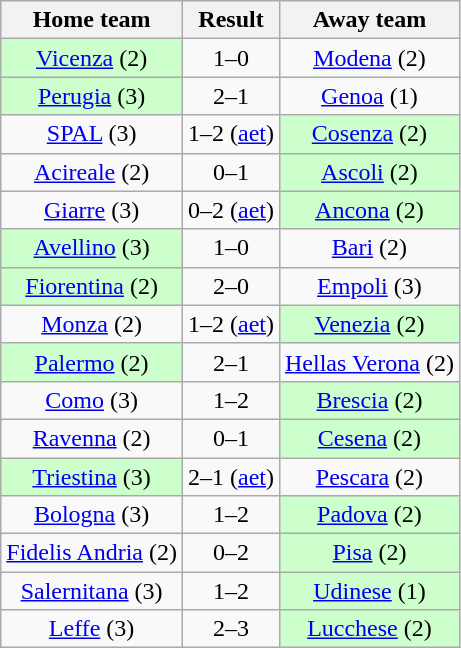<table class="wikitable" style="text-align: center">
<tr>
<th>Home team</th>
<th>Result</th>
<th>Away team</th>
</tr>
<tr>
<td bgcolor="ccffcc"><a href='#'>Vicenza</a> (2)</td>
<td>1–0</td>
<td><a href='#'>Modena</a> (2)</td>
</tr>
<tr>
<td bgcolor="ccffcc"><a href='#'>Perugia</a> (3)</td>
<td>2–1</td>
<td><a href='#'>Genoa</a> (1)</td>
</tr>
<tr>
<td><a href='#'>SPAL</a> (3)</td>
<td>1–2 (<a href='#'>aet</a>)</td>
<td bgcolor="ccffcc"><a href='#'>Cosenza</a> (2)</td>
</tr>
<tr>
<td><a href='#'>Acireale</a> (2)</td>
<td>0–1</td>
<td bgcolor="ccffcc"><a href='#'>Ascoli</a> (2)</td>
</tr>
<tr>
<td><a href='#'>Giarre</a> (3)</td>
<td>0–2 (<a href='#'>aet</a>)</td>
<td bgcolor="ccffcc"><a href='#'>Ancona</a> (2)</td>
</tr>
<tr>
<td bgcolor="ccffcc"><a href='#'>Avellino</a> (3)</td>
<td>1–0</td>
<td><a href='#'>Bari</a> (2)</td>
</tr>
<tr>
<td bgcolor="ccffcc"><a href='#'>Fiorentina</a> (2)</td>
<td>2–0</td>
<td><a href='#'>Empoli</a> (3)</td>
</tr>
<tr>
<td><a href='#'>Monza</a> (2)</td>
<td>1–2 (<a href='#'>aet</a>)</td>
<td bgcolor="ccffcc"><a href='#'>Venezia</a> (2)</td>
</tr>
<tr>
<td bgcolor="ccffcc"><a href='#'>Palermo</a> (2)</td>
<td>2–1</td>
<td><a href='#'>Hellas Verona</a> (2)</td>
</tr>
<tr>
<td><a href='#'>Como</a> (3)</td>
<td>1–2</td>
<td bgcolor="ccffcc"><a href='#'>Brescia</a> (2)</td>
</tr>
<tr>
<td><a href='#'>Ravenna</a> (2)</td>
<td>0–1</td>
<td bgcolor="ccffcc"><a href='#'>Cesena</a> (2)</td>
</tr>
<tr>
<td bgcolor="ccffcc"><a href='#'>Triestina</a> (3)</td>
<td>2–1 (<a href='#'>aet</a>)</td>
<td><a href='#'>Pescara</a> (2)</td>
</tr>
<tr>
<td><a href='#'>Bologna</a> (3)</td>
<td>1–2</td>
<td bgcolor="ccffcc"><a href='#'>Padova</a> (2)</td>
</tr>
<tr>
<td><a href='#'>Fidelis Andria</a> (2)</td>
<td>0–2</td>
<td bgcolor="ccffcc"><a href='#'>Pisa</a> (2)</td>
</tr>
<tr>
<td><a href='#'>Salernitana</a> (3)</td>
<td>1–2</td>
<td bgcolor="ccffcc"><a href='#'>Udinese</a> (1)</td>
</tr>
<tr>
<td><a href='#'>Leffe</a> (3)</td>
<td>2–3</td>
<td bgcolor="ccffcc"><a href='#'>Lucchese</a> (2)</td>
</tr>
</table>
